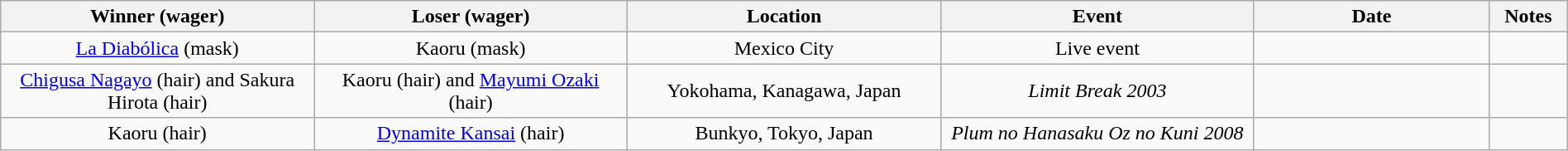<table class="wikitable sortable" width=100%  style="text-align: center">
<tr>
<th width=20% scope="col">Winner (wager)</th>
<th width=20% scope="col">Loser (wager)</th>
<th width=20% scope="col">Location</th>
<th width=20% scope="col">Event</th>
<th width=15% scope="col">Date</th>
<th class="unsortable" width=5% scope="col">Notes</th>
</tr>
<tr>
<td><a href='#'>La Diabólica</a> (mask)</td>
<td>Kaoru (mask)</td>
<td>Mexico City</td>
<td>Live event</td>
<td></td>
<td></td>
</tr>
<tr>
<td><a href='#'>Chigusa Nagayo</a> (hair) and Sakura Hirota (hair)</td>
<td>Kaoru (hair) and <a href='#'>Mayumi Ozaki</a> (hair)</td>
<td>Yokohama, Kanagawa, Japan</td>
<td><em>Limit Break 2003</em></td>
<td></td>
<td></td>
</tr>
<tr>
<td>Kaoru (hair)</td>
<td><a href='#'>Dynamite Kansai</a> (hair)</td>
<td>Bunkyo, Tokyo, Japan</td>
<td><em>Plum no Hanasaku Oz no Kuni 2008</em></td>
<td></td>
<td></td>
</tr>
</table>
